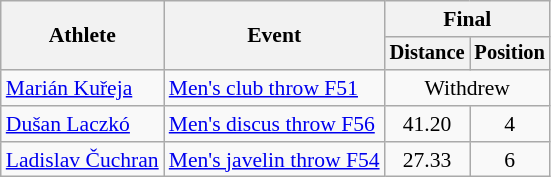<table class=wikitable style="font-size:90%">
<tr>
<th rowspan="2">Athlete</th>
<th rowspan="2">Event</th>
<th colspan="2">Final</th>
</tr>
<tr style="font-size:95%">
<th>Distance</th>
<th>Position</th>
</tr>
<tr align=center>
<td align=left><a href='#'>Marián Kuřeja</a></td>
<td align=left><a href='#'>Men's club throw F51</a></td>
<td colspan=2>Withdrew</td>
</tr>
<tr align=center>
<td align=left><a href='#'>Dušan Laczkó</a></td>
<td align=left><a href='#'>Men's discus throw F56</a></td>
<td>41.20</td>
<td>4</td>
</tr>
<tr align=center>
<td align=left><a href='#'>Ladislav Čuchran</a></td>
<td align=left><a href='#'>Men's javelin throw F54</a></td>
<td>27.33</td>
<td>6</td>
</tr>
</table>
